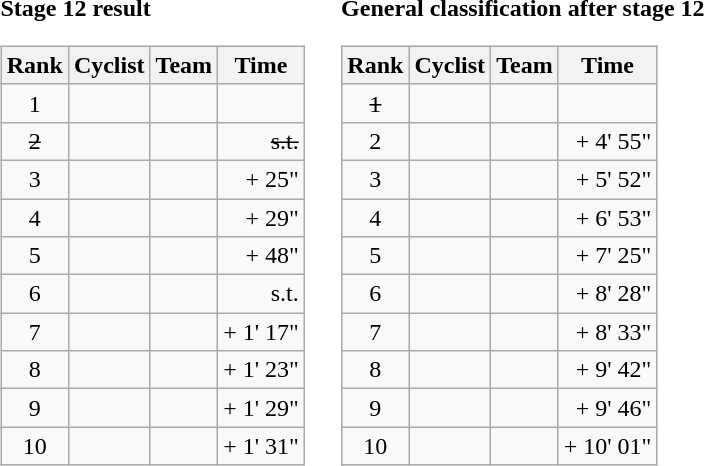<table>
<tr>
<td><strong>Stage 12 result</strong><br><table class="wikitable">
<tr>
<th scope="col">Rank</th>
<th scope="col">Cyclist</th>
<th scope="col">Team</th>
<th scope="col">Time</th>
</tr>
<tr>
<td style="text-align:center;">1</td>
<td></td>
<td></td>
<td style="text-align:right;"></td>
</tr>
<tr>
<td style="text-align:center;"><del>2</del></td>
<td><del></del> </td>
<td><del></del></td>
<td style="text-align:right;"><del>s.t.</del></td>
</tr>
<tr>
<td style="text-align:center;">3</td>
<td></td>
<td></td>
<td style="text-align:right;">+ 25"</td>
</tr>
<tr>
<td style="text-align:center;">4</td>
<td></td>
<td></td>
<td style="text-align:right;">+ 29"</td>
</tr>
<tr>
<td style="text-align:center;">5</td>
<td></td>
<td></td>
<td style="text-align:right;">+ 48"</td>
</tr>
<tr>
<td style="text-align:center;">6</td>
<td></td>
<td></td>
<td style="text-align:right;">s.t.</td>
</tr>
<tr>
<td style="text-align:center;">7</td>
<td></td>
<td></td>
<td style="text-align:right;">+ 1' 17"</td>
</tr>
<tr>
<td style="text-align:center;">8</td>
<td></td>
<td></td>
<td style="text-align:right;">+ 1' 23"</td>
</tr>
<tr>
<td style="text-align:center;">9</td>
<td></td>
<td></td>
<td style="text-align:right;">+ 1' 29"</td>
</tr>
<tr>
<td style="text-align:center;">10</td>
<td></td>
<td></td>
<td style="text-align:right;">+ 1' 31"</td>
</tr>
</table>
</td>
<td></td>
<td><strong>General classification after stage 12</strong><br><table class="wikitable">
<tr>
<th scope="col">Rank</th>
<th scope="col">Cyclist</th>
<th scope="col">Team</th>
<th scope="col">Time</th>
</tr>
<tr>
<td style="text-align:center;"><del>1</del></td>
<td><del></del> </td>
<td><del></del></td>
<td style="text-align:right;"><del></del></td>
</tr>
<tr>
<td style="text-align:center;">2</td>
<td></td>
<td></td>
<td style="text-align:right;">+ 4' 55"</td>
</tr>
<tr>
<td style="text-align:center;">3</td>
<td></td>
<td></td>
<td style="text-align:right;">+ 5' 52"</td>
</tr>
<tr>
<td style="text-align:center;">4</td>
<td></td>
<td></td>
<td style="text-align:right;">+ 6' 53"</td>
</tr>
<tr>
<td style="text-align:center;">5</td>
<td></td>
<td></td>
<td style="text-align:right;">+ 7' 25"</td>
</tr>
<tr>
<td style="text-align:center;">6</td>
<td></td>
<td></td>
<td style="text-align:right;">+ 8' 28"</td>
</tr>
<tr>
<td style="text-align:center;">7</td>
<td></td>
<td></td>
<td style="text-align:right;">+ 8' 33"</td>
</tr>
<tr>
<td style="text-align:center;">8</td>
<td></td>
<td></td>
<td style="text-align:right;">+ 9' 42"</td>
</tr>
<tr>
<td style="text-align:center;">9</td>
<td></td>
<td></td>
<td style="text-align:right;">+ 9' 46"</td>
</tr>
<tr>
<td style="text-align:center;">10</td>
<td></td>
<td></td>
<td style="text-align:right;">+ 10' 01"</td>
</tr>
</table>
</td>
</tr>
</table>
